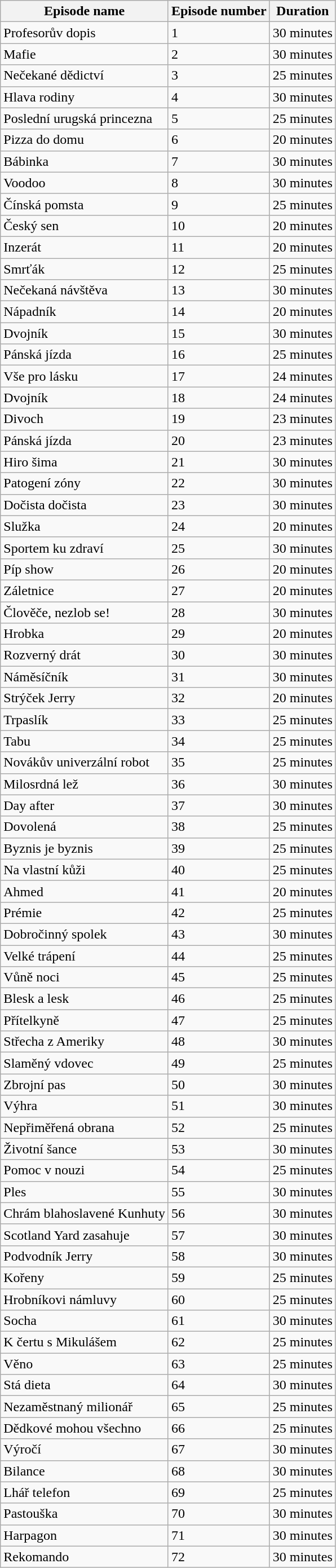<table class="wikitable">
<tr>
<th>Episode name</th>
<th>Episode number</th>
<th>Duration</th>
</tr>
<tr>
<td>Profesorův dopis</td>
<td>1</td>
<td>30 minutes</td>
</tr>
<tr>
<td>Mafie</td>
<td>2</td>
<td>30 minutes</td>
</tr>
<tr>
<td>Nečekané dědictví</td>
<td>3</td>
<td>25 minutes</td>
</tr>
<tr>
<td>Hlava rodiny</td>
<td>4</td>
<td>30 minutes</td>
</tr>
<tr>
<td>Poslední urugská princezna</td>
<td>5</td>
<td>25 minutes</td>
</tr>
<tr>
<td>Pizza do domu</td>
<td>6</td>
<td>20 minutes</td>
</tr>
<tr>
<td>Bábinka</td>
<td>7</td>
<td>30 minutes</td>
</tr>
<tr>
<td>Voodoo</td>
<td>8</td>
<td>30 minutes</td>
</tr>
<tr>
<td>Čínská pomsta</td>
<td>9</td>
<td>25 minutes</td>
</tr>
<tr>
<td>Český sen</td>
<td>10</td>
<td>20 minutes</td>
</tr>
<tr>
<td>Inzerát</td>
<td>11</td>
<td>20 minutes</td>
</tr>
<tr>
<td>Smrťák</td>
<td>12</td>
<td>25 minutes</td>
</tr>
<tr>
<td>Nečekaná návštěva</td>
<td>13</td>
<td>30 minutes</td>
</tr>
<tr>
<td>Nápadník</td>
<td>14</td>
<td>20 minutes</td>
</tr>
<tr>
<td>Dvojník</td>
<td>15</td>
<td>30 minutes</td>
</tr>
<tr>
<td>Pánská jízda</td>
<td>16</td>
<td>25 minutes</td>
</tr>
<tr>
<td>Vše pro lásku</td>
<td>17</td>
<td>24 minutes</td>
</tr>
<tr>
<td>Dvojník</td>
<td>18</td>
<td>24 minutes</td>
</tr>
<tr>
<td>Divoch</td>
<td>19</td>
<td>23 minutes</td>
</tr>
<tr>
<td>Pánská jízda</td>
<td>20</td>
<td>23 minutes</td>
</tr>
<tr>
<td>Hiro šima</td>
<td>21</td>
<td>30 minutes</td>
</tr>
<tr>
<td>Patogení zóny</td>
<td>22</td>
<td>30 minutes</td>
</tr>
<tr>
<td>Dočista dočista</td>
<td>23</td>
<td>30 minutes</td>
</tr>
<tr>
<td>Služka</td>
<td>24</td>
<td>20 minutes</td>
</tr>
<tr>
<td>Sportem ku zdraví</td>
<td>25</td>
<td>30 minutes</td>
</tr>
<tr>
<td>Píp show</td>
<td>26</td>
<td>20 minutes</td>
</tr>
<tr>
<td>Záletnice</td>
<td>27</td>
<td>20 minutes</td>
</tr>
<tr>
<td>Člověče, nezlob se!</td>
<td>28</td>
<td>30 minutes</td>
</tr>
<tr>
<td>Hrobka</td>
<td>29</td>
<td>20 minutes</td>
</tr>
<tr>
<td>Rozverný drát</td>
<td>30</td>
<td>30 minutes</td>
</tr>
<tr>
<td>Náměsíčník</td>
<td>31</td>
<td>30 minutes</td>
</tr>
<tr>
<td>Strýček Jerry</td>
<td>32</td>
<td>20 minutes</td>
</tr>
<tr>
<td>Trpaslík</td>
<td>33</td>
<td>25 minutes</td>
</tr>
<tr>
<td>Tabu</td>
<td>34</td>
<td>25 minutes</td>
</tr>
<tr>
<td>Novákův univerzální robot</td>
<td>35</td>
<td>25 minutes</td>
</tr>
<tr>
<td>Milosrdná lež</td>
<td>36</td>
<td>30 minutes</td>
</tr>
<tr>
<td>Day after</td>
<td>37</td>
<td>30 minutes</td>
</tr>
<tr>
<td>Dovolená</td>
<td>38</td>
<td>25 minutes</td>
</tr>
<tr>
<td>Byznis je byznis</td>
<td>39</td>
<td>25 minutes</td>
</tr>
<tr>
<td>Na vlastní kůži</td>
<td>40</td>
<td>25 minutes</td>
</tr>
<tr>
<td>Ahmed</td>
<td>41</td>
<td>20 minutes</td>
</tr>
<tr>
<td>Prémie</td>
<td>42</td>
<td>25 minutes</td>
</tr>
<tr>
<td>Dobročinný spolek</td>
<td>43</td>
<td>30 minutes</td>
</tr>
<tr>
<td>Velké trápení</td>
<td>44</td>
<td>25 minutes</td>
</tr>
<tr>
<td>Vůně noci</td>
<td>45</td>
<td>25 minutes</td>
</tr>
<tr>
<td>Blesk a lesk</td>
<td>46</td>
<td>25 minutes</td>
</tr>
<tr>
<td>Přítelkyně</td>
<td>47</td>
<td>25 minutes</td>
</tr>
<tr>
<td>Střecha z Ameriky</td>
<td>48</td>
<td>30 minutes</td>
</tr>
<tr>
<td>Slaměný vdovec</td>
<td>49</td>
<td>25 minutes</td>
</tr>
<tr>
<td>Zbrojní pas</td>
<td>50</td>
<td>30 minutes</td>
</tr>
<tr>
<td>Výhra</td>
<td>51</td>
<td>30 minutes</td>
</tr>
<tr>
<td>Nepřiměřená obrana</td>
<td>52</td>
<td>25 minutes</td>
</tr>
<tr>
<td>Životní šance</td>
<td>53</td>
<td>30 minutes</td>
</tr>
<tr>
<td>Pomoc v nouzi</td>
<td>54</td>
<td>25 minutes</td>
</tr>
<tr>
<td>Ples</td>
<td>55</td>
<td>30 minutes</td>
</tr>
<tr>
<td>Chrám blahoslavené Kunhuty</td>
<td>56</td>
<td>30 minutes</td>
</tr>
<tr>
<td>Scotland Yard zasahuje</td>
<td>57</td>
<td>30 minutes</td>
</tr>
<tr>
<td>Podvodník Jerry</td>
<td>58</td>
<td>30 minutes</td>
</tr>
<tr>
<td>Kořeny</td>
<td>59</td>
<td>25 minutes</td>
</tr>
<tr>
<td>Hrobníkovi námluvy</td>
<td>60</td>
<td>25 minutes</td>
</tr>
<tr>
<td>Socha</td>
<td>61</td>
<td>30 minutes</td>
</tr>
<tr>
<td>K čertu s Mikulášem</td>
<td>62</td>
<td>25 minutes</td>
</tr>
<tr>
<td>Věno</td>
<td>63</td>
<td>25 minutes</td>
</tr>
<tr>
<td>Stá dieta</td>
<td>64</td>
<td>30 minutes</td>
</tr>
<tr>
<td>Nezaměstnaný milionář</td>
<td>65</td>
<td>25 minutes</td>
</tr>
<tr>
<td>Dědkové mohou všechno</td>
<td>66</td>
<td>25 minutes</td>
</tr>
<tr>
<td>Výročí</td>
<td>67</td>
<td>30 minutes</td>
</tr>
<tr>
<td>Bilance</td>
<td>68</td>
<td>30 minutes</td>
</tr>
<tr>
<td>Lhář telefon</td>
<td>69</td>
<td>25 minutes</td>
</tr>
<tr>
<td>Pastouška</td>
<td>70</td>
<td>30 minutes</td>
</tr>
<tr>
<td>Harpagon</td>
<td>71</td>
<td>30 minutes</td>
</tr>
<tr>
<td>Rekomando</td>
<td>72</td>
<td>30 minutes</td>
</tr>
</table>
